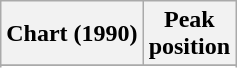<table class="wikitable plainrowheaders sortable">
<tr>
<th scope="col">Chart (1990)</th>
<th scope="col">Peak<br>position</th>
</tr>
<tr>
</tr>
<tr>
</tr>
<tr>
</tr>
<tr>
</tr>
<tr>
</tr>
<tr>
</tr>
<tr>
</tr>
</table>
